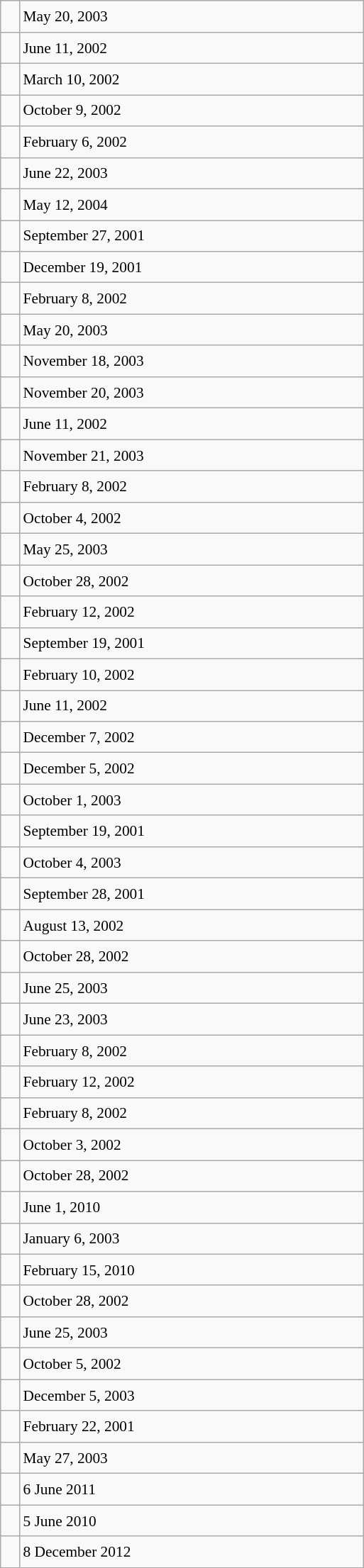<table class="wikitable" style="font-size: 89%; float: left; width: 24em; margin-right: 1em; line-height: 1.6em !important;  height: 1250px;">
<tr>
<td></td>
<td>May 20, 2003</td>
</tr>
<tr>
<td></td>
<td>June 11, 2002</td>
</tr>
<tr>
<td></td>
<td>March 10, 2002</td>
</tr>
<tr>
<td></td>
<td>October 9, 2002</td>
</tr>
<tr>
<td></td>
<td>February 6, 2002</td>
</tr>
<tr>
<td></td>
<td>June 22, 2003</td>
</tr>
<tr>
<td></td>
<td>May 12, 2004</td>
</tr>
<tr>
<td></td>
<td>September 27, 2001</td>
</tr>
<tr>
<td></td>
<td>December 19, 2001</td>
</tr>
<tr>
<td></td>
<td>February 8, 2002</td>
</tr>
<tr>
<td></td>
<td>May 20, 2003</td>
</tr>
<tr>
<td></td>
<td>November 18, 2003</td>
</tr>
<tr>
<td></td>
<td>November 20, 2003</td>
</tr>
<tr>
<td></td>
<td>June 11, 2002</td>
</tr>
<tr>
<td></td>
<td>November 21, 2003</td>
</tr>
<tr>
<td></td>
<td>February 8, 2002</td>
</tr>
<tr>
<td></td>
<td>October 4, 2002</td>
</tr>
<tr>
<td></td>
<td>May 25, 2003</td>
</tr>
<tr>
<td></td>
<td>October 28, 2002</td>
</tr>
<tr>
<td></td>
<td>February 12, 2002</td>
</tr>
<tr>
<td></td>
<td>September 19, 2001</td>
</tr>
<tr>
<td></td>
<td>February 10, 2002</td>
</tr>
<tr>
<td></td>
<td>June 11, 2002</td>
</tr>
<tr>
<td></td>
<td>December 7, 2002</td>
</tr>
<tr>
<td></td>
<td>December 5, 2002</td>
</tr>
<tr>
<td></td>
<td>October 1, 2003</td>
</tr>
<tr>
<td></td>
<td>September 19, 2001</td>
</tr>
<tr>
<td></td>
<td>October 4, 2003</td>
</tr>
<tr>
<td></td>
<td>September 28, 2001</td>
</tr>
<tr>
<td></td>
<td>August 13, 2002</td>
</tr>
<tr>
<td></td>
<td>October 28, 2002</td>
</tr>
<tr>
<td></td>
<td>June 25, 2003</td>
</tr>
<tr>
<td></td>
<td>June 23, 2003</td>
</tr>
<tr>
<td></td>
<td>February 8, 2002</td>
</tr>
<tr>
<td></td>
<td>February 12, 2002</td>
</tr>
<tr>
<td></td>
<td>February 8, 2002</td>
</tr>
<tr>
<td></td>
<td>October 3, 2002</td>
</tr>
<tr>
<td></td>
<td>October 28, 2002</td>
</tr>
<tr>
<td></td>
<td>June 1, 2010</td>
</tr>
<tr>
<td></td>
<td>January 6, 2003</td>
</tr>
<tr>
<td></td>
<td>February 15, 2010</td>
</tr>
<tr>
<td></td>
<td>October 28, 2002</td>
</tr>
<tr>
<td></td>
<td>June 25, 2003</td>
</tr>
<tr>
<td></td>
<td>October 5, 2002</td>
</tr>
<tr>
<td></td>
<td>December 5, 2003</td>
</tr>
<tr>
<td></td>
<td>February 22, 2001</td>
</tr>
<tr>
<td></td>
<td>May 27, 2003</td>
</tr>
<tr>
<td></td>
<td>6 June 2011</td>
</tr>
<tr>
<td></td>
<td>5 June 2010</td>
</tr>
<tr>
<td></td>
<td>8 December 2012</td>
</tr>
</table>
